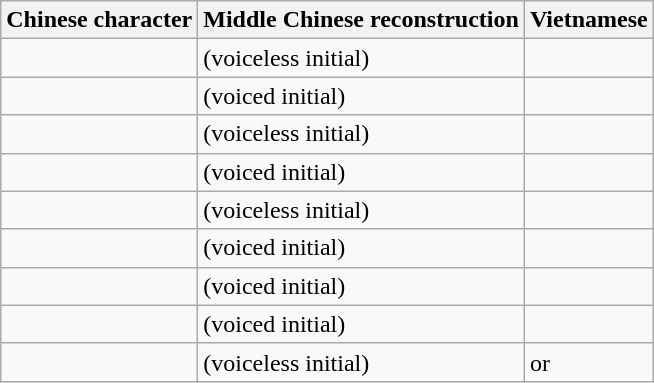<table class="wikitable">
<tr>
<th>Chinese character</th>
<th>Middle Chinese reconstruction</th>
<th>Vietnamese</th>
</tr>
<tr>
<td></td>
<td> (voiceless initial)</td>
<td></td>
</tr>
<tr>
<td></td>
<td> (voiced initial)</td>
<td></td>
</tr>
<tr>
<td></td>
<td> (voiceless initial)</td>
<td></td>
</tr>
<tr>
<td></td>
<td> (voiced initial)</td>
<td></td>
</tr>
<tr>
<td></td>
<td> (voiceless initial)</td>
<td></td>
</tr>
<tr>
<td></td>
<td> (voiced initial)</td>
<td></td>
</tr>
<tr>
<td></td>
<td> (voiced initial)</td>
<td></td>
</tr>
<tr>
<td></td>
<td> (voiced initial)</td>
<td></td>
</tr>
<tr>
<td></td>
<td> (voiceless initial)</td>
<td> or </td>
</tr>
</table>
